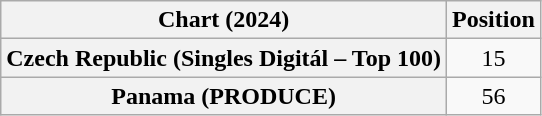<table class="wikitable plainrowheaders" style="text-align:center">
<tr>
<th scope="col">Chart (2024)</th>
<th scope="col">Position</th>
</tr>
<tr>
<th scope="row">Czech Republic (Singles Digitál – Top 100)</th>
<td>15</td>
</tr>
<tr>
<th scope="row">Panama (PRODUCE)</th>
<td>56</td>
</tr>
</table>
